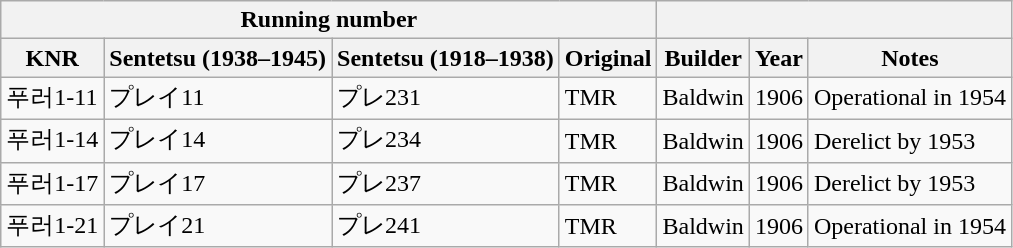<table class="wikitable">
<tr>
<th colspan="4">Running number</th>
<th colspan="3"></th>
</tr>
<tr>
<th>KNR</th>
<th>Sentetsu (1938–1945)</th>
<th>Sentetsu (1918–1938)</th>
<th>Original</th>
<th>Builder</th>
<th>Year</th>
<th>Notes</th>
</tr>
<tr>
<td>푸러1-11</td>
<td>プレイ11</td>
<td>プレ231</td>
<td>TMR</td>
<td>Baldwin</td>
<td>1906</td>
<td>Operational in 1954</td>
</tr>
<tr>
<td>푸러1-14</td>
<td>プレイ14</td>
<td>プレ234</td>
<td>TMR</td>
<td>Baldwin</td>
<td>1906</td>
<td>Derelict by 1953</td>
</tr>
<tr>
<td>푸러1-17</td>
<td>プレイ17</td>
<td>プレ237</td>
<td>TMR</td>
<td>Baldwin</td>
<td>1906</td>
<td>Derelict by 1953</td>
</tr>
<tr>
<td>푸러1-21</td>
<td>プレイ21</td>
<td>プレ241</td>
<td>TMR</td>
<td>Baldwin</td>
<td>1906</td>
<td>Operational in 1954</td>
</tr>
</table>
